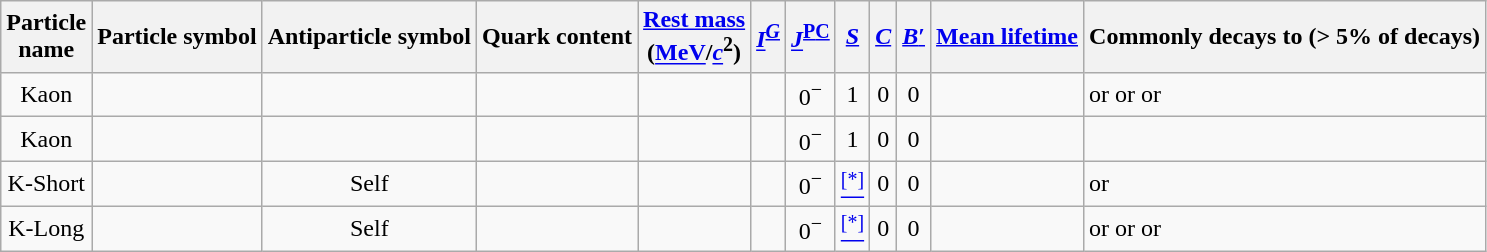<table class="wikitable sortable" style="text-align: center;">
<tr>
<th class=unsortable>Particle<br>name</th>
<th>Particle symbol</th>
<th>Antiparticle symbol</th>
<th class=unsortable>Quark content</th>
<th><a href='#'>Rest mass</a><br>(<a href='#'>MeV</a>/<a href='#'><em>c</em></a><sup>2</sup>)</th>
<th><a href='#'><em>I</em></a><sup><a href='#'><em>G</em></a></sup></th>
<th><a href='#'><em>J</em></a><sup><a href='#'>P</a><a href='#'>C</a></sup></th>
<th><a href='#'><em>S</em></a></th>
<th><a href='#'><em>C</em></a></th>
<th><a href='#'><em>B</em>′</a></th>
<th><a href='#'>Mean lifetime</a> </th>
<th class=unsortable>Commonly decays to (> 5% of decays)</th>
</tr>
<tr>
<td>Kaon</td>
<td style="text-align:center;"></td>
<td style="text-align:center;"></td>
<td style="text-align:center;"></td>
<td style="text-align:left;"></td>
<td style="text-align:center;"></td>
<td style="text-align:center;">0<sup>−</sup></td>
<td style="text-align:center;">1</td>
<td style="text-align:center;">0</td>
<td style="text-align:center;">0</td>
<td style="text-align:right;"></td>
<td style="text-align:left;"> or  or  or </td>
</tr>
<tr>
<td>Kaon</td>
<td style="text-align:center;"></td>
<td style="text-align:center;"></td>
<td style="text-align:center;"></td>
<td style="text-align:left;"></td>
<td style="text-align:center;"></td>
<td style="text-align:center;">0<sup>−</sup></td>
<td style="text-align:center;">1</td>
<td style="text-align:center;">0</td>
<td style="text-align:center;">0</td>
<td style="text-align:center;"><sup></sup></td>
<td style="text-align:center;"><sup></sup></td>
</tr>
<tr>
<td>K-Short</td>
<td style="text-align:center;"></td>
<td style="text-align:center;">Self</td>
<td style="text-align:center;"><sup></sup></td>
<td style="text-align:center;"><sup></sup></td>
<td style="text-align:center;"></td>
<td style="text-align:center;">0<sup>−</sup></td>
<td style="text-align:center;"><a href='#'><sup>[*]</sup></a></td>
<td style="text-align:center;">0</td>
<td style="text-align:center;">0</td>
<td style="text-align:right;"></td>
<td style="text-align:left;"> or </td>
</tr>
<tr>
<td>K-Long</td>
<td style="text-align:center;"></td>
<td style="text-align:center;">Self</td>
<td style="text-align:center;"><sup></sup></td>
<td style="text-align:left;"><sup></sup></td>
<td style="text-align:center;"></td>
<td style="text-align:center;">0<sup>−</sup></td>
<td style="text-align:center;"><a href='#'><sup>[*]</sup></a></td>
<td style="text-align:center;">0</td>
<td style="text-align:center;">0</td>
<td style="text-align:right;"></td>
<td style="text-align:left;"> or  or  or </td>
</tr>
</table>
